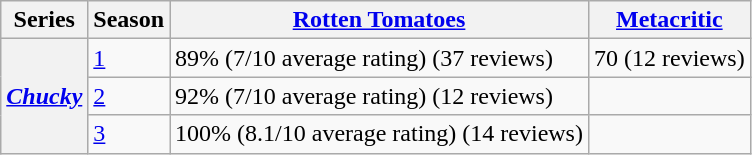<table class="wikitable plainrowheaders">
<tr>
<th>Series</th>
<th>Season</th>
<th><a href='#'>Rotten Tomatoes</a></th>
<th><a href='#'>Metacritic</a></th>
</tr>
<tr>
<th rowspan="3"><a href='#'><em>Chucky</em></a></th>
<td colspan="1"><a href='#'>1</a></td>
<td>89% (7/10 average rating) (37 reviews)</td>
<td>70 (12 reviews)</td>
</tr>
<tr>
<td><a href='#'>2</a></td>
<td>92% (7/10 average rating) (12 reviews)</td>
<td></td>
</tr>
<tr>
<td><a href='#'>3</a></td>
<td>100% (8.1/10 average rating) (14 reviews)</td>
<td></td>
</tr>
</table>
